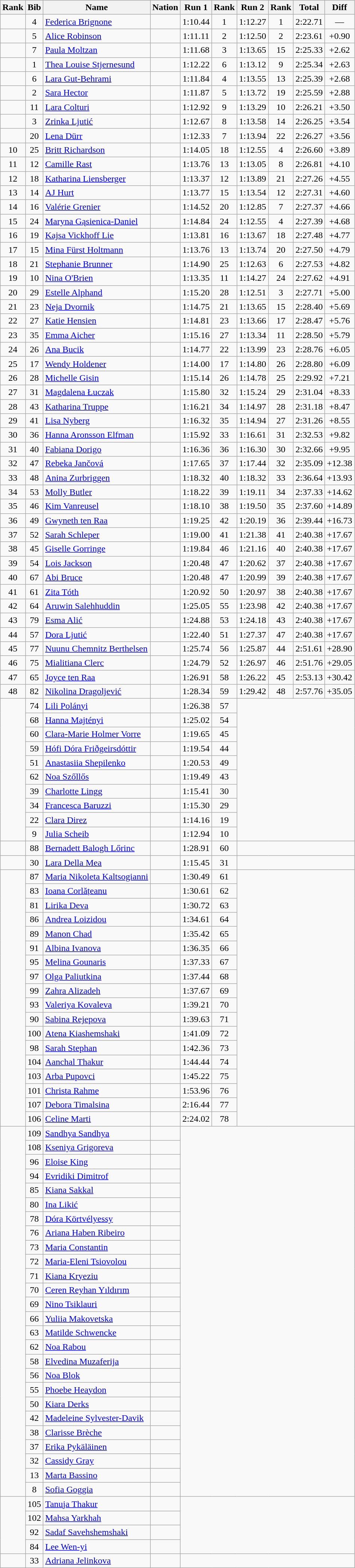<table class="wikitable sortable" style="text-align:center">
<tr>
<th>Rank</th>
<th>Bib</th>
<th>Name</th>
<th>Nation</th>
<th>Run 1</th>
<th>Rank</th>
<th>Run 2</th>
<th>Rank</th>
<th>Total</th>
<th>Diff</th>
</tr>
<tr>
<td></td>
<td>4</td>
<td align=left><a href='#'>Federica Brignone</a></td>
<td align=left></td>
<td>1:10.44</td>
<td>1</td>
<td>1:12.27</td>
<td>1</td>
<td>2:22.71</td>
<td>—</td>
</tr>
<tr>
<td></td>
<td>5</td>
<td align=left><a href='#'>Alice Robinson</a></td>
<td align=left></td>
<td>1:11.11</td>
<td>2</td>
<td>1:12.50</td>
<td>2</td>
<td>2:23.61</td>
<td>+0.90</td>
</tr>
<tr>
<td></td>
<td>7</td>
<td align=left><a href='#'>Paula Moltzan</a></td>
<td align=left></td>
<td>1:11.68</td>
<td>3</td>
<td>1:13.65</td>
<td>15</td>
<td>2:25.33</td>
<td>+2.62</td>
</tr>
<tr>
<td></td>
<td>1</td>
<td align=left><a href='#'>Thea Louise Stjernesund</a></td>
<td align=left></td>
<td>1:12.22</td>
<td>6</td>
<td>1:13.12</td>
<td>9</td>
<td>2:25.34</td>
<td>+2.63</td>
</tr>
<tr>
<td></td>
<td>6</td>
<td align=left><a href='#'>Lara Gut-Behrami</a></td>
<td align=left></td>
<td>1:11.84</td>
<td>4</td>
<td>1:13.55</td>
<td>13</td>
<td>2:25.39</td>
<td>+2.68</td>
</tr>
<tr>
<td></td>
<td>2</td>
<td align=left><a href='#'>Sara Hector</a></td>
<td align=left></td>
<td>1:11.87</td>
<td>5</td>
<td>1:13.72</td>
<td>19</td>
<td>2:25.59</td>
<td>+2.88</td>
</tr>
<tr>
<td></td>
<td>11</td>
<td align=left><a href='#'>Lara Colturi</a></td>
<td align=left></td>
<td>1:12.92</td>
<td>9</td>
<td>1:13.29</td>
<td>10</td>
<td>2:26.21</td>
<td>+3.50</td>
</tr>
<tr>
<td></td>
<td>3</td>
<td align=left><a href='#'>Zrinka Ljutić</a></td>
<td align=left></td>
<td>1:12.67</td>
<td>8</td>
<td>1:13.58</td>
<td>14</td>
<td>2:26.25</td>
<td>+3.54</td>
</tr>
<tr>
<td></td>
<td>20</td>
<td align=left><a href='#'>Lena Dürr</a></td>
<td align=left></td>
<td>1:12.33</td>
<td>7</td>
<td>1:13.94</td>
<td>22</td>
<td>2:26.27</td>
<td>+3.56</td>
</tr>
<tr>
<td>10</td>
<td>25</td>
<td align=left><a href='#'>Britt Richardson</a></td>
<td align=left></td>
<td>1:14.05</td>
<td>18</td>
<td>1:12.55</td>
<td>4</td>
<td>2:26.60</td>
<td>+3.89</td>
</tr>
<tr>
<td>11</td>
<td>12</td>
<td align=left><a href='#'>Camille Rast</a></td>
<td align=left></td>
<td>1:13.76</td>
<td>13</td>
<td>1:13.05</td>
<td>8</td>
<td>2:26.81</td>
<td>+4.10</td>
</tr>
<tr>
<td>12</td>
<td>18</td>
<td align=left><a href='#'>Katharina Liensberger</a></td>
<td align=left></td>
<td>1:13.37</td>
<td>12</td>
<td>1:13.89</td>
<td>21</td>
<td>2:27.26</td>
<td>+4.55</td>
</tr>
<tr>
<td>13</td>
<td>14</td>
<td align=left><a href='#'>AJ Hurt</a></td>
<td align=left></td>
<td>1:13.77</td>
<td>15</td>
<td>1:13.54</td>
<td>12</td>
<td>2:27.31</td>
<td>+4.60</td>
</tr>
<tr>
<td>14</td>
<td>16</td>
<td align=left><a href='#'>Valérie Grenier</a></td>
<td align=left></td>
<td>1:14.52</td>
<td>20</td>
<td>1:12.85</td>
<td>7</td>
<td>2:27.37</td>
<td>+4.66</td>
</tr>
<tr>
<td>15</td>
<td>24</td>
<td align=left><a href='#'>Maryna Gąsienica-Daniel</a></td>
<td align=left></td>
<td>1:14.84</td>
<td>24</td>
<td>1:12.55</td>
<td>4</td>
<td>2:27.39</td>
<td>+4.68</td>
</tr>
<tr>
<td>16</td>
<td>19</td>
<td align=left><a href='#'>Kajsa Vickhoff Lie</a></td>
<td align=left></td>
<td>1:13.81</td>
<td>16</td>
<td>1:13.67</td>
<td>18</td>
<td>2:27.48</td>
<td>+4.77</td>
</tr>
<tr>
<td>17</td>
<td>15</td>
<td align=left><a href='#'>Mina Fürst Holtmann</a></td>
<td align=left></td>
<td>1:13.76</td>
<td>13</td>
<td>1:13.74</td>
<td>20</td>
<td>2:27.50</td>
<td>+4.79</td>
</tr>
<tr>
<td>18</td>
<td>21</td>
<td align=left><a href='#'>Stephanie Brunner</a></td>
<td align=left></td>
<td>1:14.90</td>
<td>25</td>
<td>1:12.63</td>
<td>6</td>
<td>2:27.53</td>
<td>+4.82</td>
</tr>
<tr>
<td>19</td>
<td>10</td>
<td align=left><a href='#'>Nina O'Brien</a></td>
<td align=left></td>
<td>1:13.35</td>
<td>11</td>
<td>1:14.27</td>
<td>24</td>
<td>2:27.62</td>
<td>+4.91</td>
</tr>
<tr>
<td>20</td>
<td>29</td>
<td align=left><a href='#'>Estelle Alphand</a></td>
<td align=left></td>
<td>1:15.20</td>
<td>28</td>
<td>1:12.51</td>
<td>3</td>
<td>2:27.71</td>
<td>+5.00</td>
</tr>
<tr>
<td>21</td>
<td>23</td>
<td align=left><a href='#'>Neja Dvornik</a></td>
<td align=left></td>
<td>1:14.75</td>
<td>21</td>
<td>1:13.65</td>
<td>15</td>
<td>2:28.40</td>
<td>+5.69</td>
</tr>
<tr>
<td>22</td>
<td>27</td>
<td align=left><a href='#'>Katie Hensien</a></td>
<td align=left></td>
<td>1:14.81</td>
<td>23</td>
<td>1:13.66</td>
<td>17</td>
<td>2:28.47</td>
<td>+5.76</td>
</tr>
<tr>
<td>23</td>
<td>35</td>
<td align=left><a href='#'>Emma Aicher</a></td>
<td align=left></td>
<td>1:15.16</td>
<td>27</td>
<td>1:13.34</td>
<td>11</td>
<td>2:28.50</td>
<td>+5.79</td>
</tr>
<tr>
<td>24</td>
<td>26</td>
<td align=left><a href='#'>Ana Bucik</a></td>
<td align=left></td>
<td>1:14.77</td>
<td>22</td>
<td>1:13.99</td>
<td>23</td>
<td>2:28.76</td>
<td>+6.05</td>
</tr>
<tr>
<td>25</td>
<td>17</td>
<td align=left><a href='#'>Wendy Holdener</a></td>
<td align=left></td>
<td>1:14.00</td>
<td>17</td>
<td>1:14.80</td>
<td>26</td>
<td>2:28.80</td>
<td>+6.09</td>
</tr>
<tr>
<td>26</td>
<td>28</td>
<td align=left><a href='#'>Michelle Gisin</a></td>
<td align=left></td>
<td>1:15.14</td>
<td>26</td>
<td>1:14.78</td>
<td>25</td>
<td>2:29.92</td>
<td>+7.21</td>
</tr>
<tr>
<td>27</td>
<td>31</td>
<td align=left><a href='#'>Magdalena Łuczak</a></td>
<td align=left></td>
<td>1:15.80</td>
<td>32</td>
<td>1:15.24</td>
<td>29</td>
<td>2:31.04</td>
<td>+8.33</td>
</tr>
<tr>
<td>28</td>
<td>43</td>
<td align=left><a href='#'>Katharina Truppe</a></td>
<td align=left></td>
<td>1:16.21</td>
<td>34</td>
<td>1:14.97</td>
<td>28</td>
<td>2:31.18</td>
<td>+8.47</td>
</tr>
<tr>
<td>29</td>
<td>41</td>
<td align=left><a href='#'>Lisa Nyberg</a></td>
<td align=left></td>
<td>1:16.32</td>
<td>35</td>
<td>1:14.94</td>
<td>27</td>
<td>2:31.26</td>
<td>+8.55</td>
</tr>
<tr>
<td>30</td>
<td>36</td>
<td align=left><a href='#'>Hanna Aronsson Elfman</a></td>
<td align=left></td>
<td>1:15.92</td>
<td>33</td>
<td>1:16.61</td>
<td>31</td>
<td>2:32.53</td>
<td>+9.82</td>
</tr>
<tr>
<td>31</td>
<td>40</td>
<td align=left><a href='#'>Fabiana Dorigo</a></td>
<td align=left></td>
<td>1:16.36</td>
<td>36</td>
<td>1:16.30</td>
<td>30</td>
<td>2:32.66</td>
<td>+9.95</td>
</tr>
<tr>
<td>32</td>
<td>47</td>
<td align=left><a href='#'>Rebeka Jančová</a></td>
<td align=left></td>
<td>1:17.65</td>
<td>37</td>
<td>1:17.44</td>
<td>32</td>
<td>2:35.09</td>
<td>+12.38</td>
</tr>
<tr>
<td>33</td>
<td>48</td>
<td align=left><a href='#'>Anina Zurbriggen</a></td>
<td align=left></td>
<td>1:18.32</td>
<td>40</td>
<td>1:18.32</td>
<td>33</td>
<td>2:36.64</td>
<td>+13.93</td>
</tr>
<tr>
<td>34</td>
<td>53</td>
<td align=left><a href='#'>Molly Butler</a></td>
<td align=left></td>
<td>1:18.22</td>
<td>39</td>
<td>1:19.11</td>
<td>34</td>
<td>2:37.33</td>
<td>+14.62</td>
</tr>
<tr>
<td>35</td>
<td>46</td>
<td align=left><a href='#'>Kim Vanreusel</a></td>
<td align=left></td>
<td>1:18.10</td>
<td>38</td>
<td>1:19.50</td>
<td>35</td>
<td>2:37.60</td>
<td>+14.89</td>
</tr>
<tr>
<td>36</td>
<td>49</td>
<td align=left><a href='#'>Gwyneth ten Raa</a></td>
<td align=left></td>
<td>1:19.25</td>
<td>42</td>
<td>1:20.19</td>
<td>36</td>
<td>2:39.44</td>
<td>+16.73</td>
</tr>
<tr>
<td>37</td>
<td>52</td>
<td align=left><a href='#'>Sarah Schleper</a></td>
<td align=left></td>
<td>1:19.00</td>
<td>41</td>
<td>1:21.38</td>
<td>41</td>
<td>2:40.38</td>
<td>+17.67</td>
</tr>
<tr>
<td>38</td>
<td>45</td>
<td align=left><a href='#'>Giselle Gorringe</a></td>
<td align=left></td>
<td>1:19.84</td>
<td>46</td>
<td>1:21.16</td>
<td>40</td>
<td>2:40.38</td>
<td>+17.67</td>
</tr>
<tr>
<td>39</td>
<td>54</td>
<td align=left><a href='#'>Lois Jackson</a></td>
<td align=left></td>
<td>1:20.48</td>
<td>47</td>
<td>1:20.62</td>
<td>37</td>
<td>2:40.38</td>
<td>+17.67</td>
</tr>
<tr>
<td>40</td>
<td>67</td>
<td align=left><a href='#'>Abi Bruce</a></td>
<td align=left></td>
<td>1:20.48</td>
<td>47</td>
<td>1:20.99</td>
<td>39</td>
<td>2:40.38</td>
<td>+17.67</td>
</tr>
<tr>
<td>41</td>
<td>61</td>
<td align=left><a href='#'>Zita Tóth</a></td>
<td align=left></td>
<td>1:20.92</td>
<td>50</td>
<td>1:20.97</td>
<td>38</td>
<td>2:40.38</td>
<td>+17.67</td>
</tr>
<tr>
<td>42</td>
<td>64</td>
<td align=left><a href='#'>Aruwin Salehhuddin</a></td>
<td align=left></td>
<td>1:25.05</td>
<td>55</td>
<td>1:23.98</td>
<td>42</td>
<td>2:40.38</td>
<td>+17.67</td>
</tr>
<tr>
<td>43</td>
<td>79</td>
<td align=left><a href='#'>Esma Alić</a></td>
<td align=left></td>
<td>1:24.88</td>
<td>53</td>
<td>1:24.18</td>
<td>43</td>
<td>2:40.38</td>
<td>+17.67</td>
</tr>
<tr>
<td>44</td>
<td>57</td>
<td align=left><a href='#'>Dora Ljutić</a></td>
<td align=left></td>
<td>1:22.40</td>
<td>51</td>
<td>1:27.37</td>
<td>47</td>
<td>2:40.38</td>
<td>+17.67</td>
</tr>
<tr>
<td>45</td>
<td>77</td>
<td align=left><a href='#'>Nuunu Chemnitz Berthelsen</a></td>
<td align=left></td>
<td>1:25.74</td>
<td>56</td>
<td>1:25.87</td>
<td>44</td>
<td>2:51.61</td>
<td>+28.90</td>
</tr>
<tr>
<td>46</td>
<td>75</td>
<td align=left><a href='#'>Mialitiana Clerc</a></td>
<td align=left></td>
<td>1:24.79</td>
<td>52</td>
<td>1:26.97</td>
<td>46</td>
<td>2:51.76</td>
<td>+29.05</td>
</tr>
<tr>
<td>47</td>
<td>65</td>
<td align=left><a href='#'>Joyce ten Raa</a></td>
<td align=left></td>
<td>1:26.91</td>
<td>58</td>
<td>1:26.22</td>
<td>45</td>
<td>2:53.13</td>
<td>+30.42</td>
</tr>
<tr>
<td>48</td>
<td>82</td>
<td align=left><a href='#'>Nikolina Dragoljević</a></td>
<td align=left></td>
<td>1:28.34</td>
<td>59</td>
<td>1:29.42</td>
<td>48</td>
<td>2:57.76</td>
<td>+35.05</td>
</tr>
<tr>
<td rowspan=10></td>
<td>74</td>
<td align=left><a href='#'>Lili Polányi</a></td>
<td align=left></td>
<td>1:26.38</td>
<td>57</td>
<td colspan=4 rowspan=10></td>
</tr>
<tr>
<td>68</td>
<td align=left><a href='#'>Hanna Majtényi</a></td>
<td align=left></td>
<td>1:25.02</td>
<td>54</td>
</tr>
<tr>
<td>60</td>
<td align=left><a href='#'>Clara-Marie Holmer Vorre</a></td>
<td align=left></td>
<td>1:19.65</td>
<td>45</td>
</tr>
<tr>
<td>59</td>
<td align=left><a href='#'>Hófi Dóra Friðgeirsdóttir</a></td>
<td align=left></td>
<td>1:19.54</td>
<td>44</td>
</tr>
<tr>
<td>51</td>
<td align=left><a href='#'>Anastasiia Shepilenko</a></td>
<td align=left></td>
<td>1:20.53</td>
<td>49</td>
</tr>
<tr>
<td>62</td>
<td align=left><a href='#'>Noa Szőllős</a></td>
<td align=left></td>
<td>1:19.49</td>
<td>43</td>
</tr>
<tr>
<td>39</td>
<td align=left><a href='#'>Charlotte Lingg</a></td>
<td align=left></td>
<td>1:15.41</td>
<td>30</td>
</tr>
<tr>
<td>34</td>
<td align=left><a href='#'>Francesca Baruzzi</a></td>
<td align=left></td>
<td>1:15.30</td>
<td>29</td>
</tr>
<tr>
<td>22</td>
<td align=left><a href='#'>Clara Direz</a></td>
<td align=left></td>
<td>1:14.16</td>
<td>19</td>
</tr>
<tr>
<td>9</td>
<td align=left><a href='#'>Julia Scheib</a></td>
<td align=left></td>
<td>1:12.94</td>
<td>10</td>
</tr>
<tr>
<td></td>
<td>88</td>
<td align=left><a href='#'>Bernadett Balogh Lőrinc</a></td>
<td align=left></td>
<td>1:28.91</td>
<td>60</td>
<td colspan=4></td>
</tr>
<tr>
<td></td>
<td>30</td>
<td align=left><a href='#'>Lara Della Mea</a></td>
<td align=left></td>
<td>1:15.45</td>
<td>31</td>
<td colspan=4></td>
</tr>
<tr>
<td rowspan=18></td>
<td>87</td>
<td align=left><a href='#'>Maria Nikoleta Kaltsogianni</a></td>
<td align=left></td>
<td>1:30.49</td>
<td>61</td>
<td colspan=4 rowspan=18></td>
</tr>
<tr>
<td>83</td>
<td align=left><a href='#'>Ioana Corlățeanu</a></td>
<td align=left></td>
<td>1:30.61</td>
<td>62</td>
</tr>
<tr>
<td>81</td>
<td align=left><a href='#'>Lirika Deva</a></td>
<td align=left></td>
<td>1:30.72</td>
<td>63</td>
</tr>
<tr>
<td>86</td>
<td align=left><a href='#'>Andrea Loizidou</a></td>
<td align=left></td>
<td>1:34.61</td>
<td>64</td>
</tr>
<tr>
<td>89</td>
<td align=left><a href='#'>Manon Chad</a></td>
<td align=left></td>
<td>1:35.42</td>
<td>65</td>
</tr>
<tr>
<td>91</td>
<td align=left><a href='#'>Albina Ivanova</a></td>
<td align=left></td>
<td>1:36.35</td>
<td>66</td>
</tr>
<tr>
<td>95</td>
<td align=left><a href='#'>Melina Gounaris</a></td>
<td align=left></td>
<td>1:37.33</td>
<td>67</td>
</tr>
<tr>
<td>97</td>
<td align=left><a href='#'>Olga Paliutkina</a></td>
<td align=left></td>
<td>1:37.44</td>
<td>68</td>
</tr>
<tr>
<td>99</td>
<td align=left><a href='#'>Zahra Alizadeh</a></td>
<td align=left></td>
<td>1:37.67</td>
<td>69</td>
</tr>
<tr>
<td>93</td>
<td align=left><a href='#'>Valeriya Kovaleva</a></td>
<td align=left></td>
<td>1:39.21</td>
<td>70</td>
</tr>
<tr>
<td>90</td>
<td align=left><a href='#'>Sabina Rejepova</a></td>
<td align=left></td>
<td>1:39.63</td>
<td>71</td>
</tr>
<tr>
<td>100</td>
<td align=left><a href='#'>Atena Kiashemshaki</a></td>
<td align=left></td>
<td>1:41.09</td>
<td>72</td>
</tr>
<tr>
<td>98</td>
<td align=left><a href='#'>Sarah Stephan</a></td>
<td align=left></td>
<td>1:42.36</td>
<td>73</td>
</tr>
<tr>
<td>104</td>
<td align=left><a href='#'>Aanchal Thakur</a></td>
<td align=left></td>
<td>1:44.44</td>
<td>74</td>
</tr>
<tr>
<td>103</td>
<td align=left><a href='#'>Arba Pupovci</a></td>
<td align=left></td>
<td>1:45.22</td>
<td>75</td>
</tr>
<tr>
<td>101</td>
<td align=left><a href='#'>Christa Rahme</a></td>
<td align=left></td>
<td>1:53.96</td>
<td>76</td>
</tr>
<tr>
<td>107</td>
<td align=left><a href='#'>Debora Timalsina</a></td>
<td align=left></td>
<td>2:16.44</td>
<td>77</td>
</tr>
<tr>
<td>106</td>
<td align=left><a href='#'>Celine Marti</a></td>
<td align=left></td>
<td>2:24.02</td>
<td>78</td>
</tr>
<tr>
<td rowspan=26></td>
<td>109</td>
<td align=left><a href='#'>Sandhya Sandhya</a></td>
<td align=left></td>
<td colspan=6 rowspan=26></td>
</tr>
<tr>
<td>108</td>
<td align=left><a href='#'>Kseniya Grigoreva</a></td>
<td align=left></td>
</tr>
<tr>
<td>96</td>
<td align=left><a href='#'>Eloise King</a></td>
<td align=left></td>
</tr>
<tr>
<td>94</td>
<td align=left><a href='#'>Evridiki Dimitrof</a></td>
<td align=left></td>
</tr>
<tr>
<td>85</td>
<td align=left><a href='#'>Kiana Sakkal</a></td>
<td align=left></td>
</tr>
<tr>
<td>80</td>
<td align=left><a href='#'>Ina Likić</a></td>
<td align=left></td>
</tr>
<tr>
<td>78</td>
<td align=left><a href='#'>Dóra Körtvélyessy</a></td>
<td align=left></td>
</tr>
<tr>
<td>76</td>
<td align=left><a href='#'>Ariana Haben Ribeiro</a></td>
<td align=left></td>
</tr>
<tr>
<td>73</td>
<td align=left><a href='#'>Maria Constantin</a></td>
<td align=left></td>
</tr>
<tr>
<td>72</td>
<td align=left><a href='#'>Maria-Eleni Tsiovolou</a></td>
<td align=left></td>
</tr>
<tr>
<td>71</td>
<td align=left><a href='#'>Kiana Kryeziu</a></td>
<td align=left></td>
</tr>
<tr>
<td>70</td>
<td align=left><a href='#'>Ceren Reyhan Yıldırım</a></td>
<td align=left></td>
</tr>
<tr>
<td>69</td>
<td align=left><a href='#'>Nino Tsiklauri</a></td>
<td align=left></td>
</tr>
<tr>
<td>66</td>
<td align=left><a href='#'>Yuliia Makovetska</a></td>
<td align=left></td>
</tr>
<tr>
<td>63</td>
<td align=left><a href='#'>Matilde Schwencke</a></td>
<td align=left></td>
</tr>
<tr>
<td>62</td>
<td align=left><a href='#'>Noa Rabou</a></td>
<td align=left></td>
</tr>
<tr>
<td>58</td>
<td align=left><a href='#'>Elvedina Muzaferija</a></td>
<td align=left></td>
</tr>
<tr>
<td>56</td>
<td align=left><a href='#'>Noa Blok</a></td>
<td align=left></td>
</tr>
<tr>
<td>55</td>
<td align=left><a href='#'>Phoebe Heaydon</a></td>
<td align=left></td>
</tr>
<tr>
<td>50</td>
<td align=left><a href='#'>Kiara Derks</a></td>
<td align=left></td>
</tr>
<tr>
<td>42</td>
<td align=left><a href='#'>Madeleine Sylvester-Davik</a></td>
<td align=left></td>
</tr>
<tr>
<td>38</td>
<td align=left><a href='#'>Clarisse Brèche</a></td>
<td align=left></td>
</tr>
<tr>
<td>37</td>
<td align=left><a href='#'>Erika Pykäläinen</a></td>
<td align=left></td>
</tr>
<tr>
<td>32</td>
<td align=left><a href='#'>Cassidy Gray</a></td>
<td align=left></td>
</tr>
<tr>
<td>13</td>
<td align=left><a href='#'>Marta Bassino</a></td>
<td align=left></td>
</tr>
<tr>
<td>8</td>
<td align=left><a href='#'>Sofia Goggia</a></td>
<td align=left></td>
</tr>
<tr>
<td rowspan=4></td>
<td>105</td>
<td align=left><a href='#'>Tanuja Thakur</a></td>
<td align=left></td>
<td colspan=6 rowspan=4></td>
</tr>
<tr>
<td>102</td>
<td align=left><a href='#'>Mahsa Yarkhah</a></td>
<td align=left></td>
</tr>
<tr>
<td>92</td>
<td align=left><a href='#'>Sadaf Savehshemshaki</a></td>
<td align=left></td>
</tr>
<tr>
<td>84</td>
<td align=left><a href='#'>Lee Wen-yi</a></td>
<td align=left></td>
</tr>
<tr>
<td></td>
<td>33</td>
<td align=left><a href='#'>Adriana Jelinkova</a></td>
<td align=left></td>
<td colspan=6></td>
</tr>
</table>
